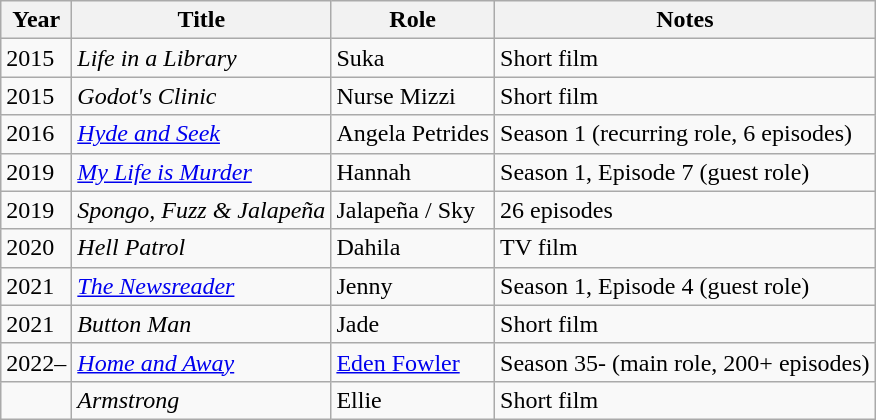<table class="wikitable">
<tr>
<th>Year</th>
<th>Title</th>
<th>Role</th>
<th>Notes</th>
</tr>
<tr>
<td>2015</td>
<td><em>Life in a Library</em></td>
<td>Suka</td>
<td>Short film</td>
</tr>
<tr>
<td>2015</td>
<td><em>Godot's Clinic</em></td>
<td>Nurse Mizzi</td>
<td>Short film</td>
</tr>
<tr>
<td>2016</td>
<td><em><a href='#'>Hyde and Seek</a></em></td>
<td>Angela Petrides</td>
<td>Season 1 (recurring role, 6 episodes)</td>
</tr>
<tr>
<td>2019</td>
<td><em><a href='#'>My Life is Murder</a></em></td>
<td>Hannah</td>
<td>Season 1, Episode 7 (guest role)</td>
</tr>
<tr>
<td>2019</td>
<td><em>Spongo, Fuzz & Jalapeña</em></td>
<td>Jalapeña / Sky</td>
<td>26 episodes</td>
</tr>
<tr>
<td>2020</td>
<td><em>Hell Patrol</em></td>
<td>Dahila</td>
<td>TV film</td>
</tr>
<tr>
<td>2021</td>
<td><em><a href='#'>The Newsreader</a></em></td>
<td>Jenny</td>
<td>Season 1, Episode 4 (guest role)</td>
</tr>
<tr>
<td>2021</td>
<td><em>Button Man</em></td>
<td>Jade</td>
<td>Short film</td>
</tr>
<tr>
<td>2022–</td>
<td><em><a href='#'>Home and Away</a></em></td>
<td><a href='#'>Eden Fowler</a></td>
<td>Season 35- (main role, 200+ episodes)</td>
</tr>
<tr>
<td></td>
<td><em>Armstrong</em></td>
<td>Ellie</td>
<td>Short film</td>
</tr>
</table>
